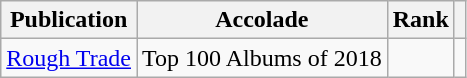<table class="wikitable">
<tr>
<th>Publication</th>
<th>Accolade</th>
<th>Rank</th>
<th class="unsortable"></th>
</tr>
<tr>
<td><a href='#'>Rough Trade</a></td>
<td>Top 100 Albums of 2018</td>
<td></td>
<td></td>
</tr>
</table>
